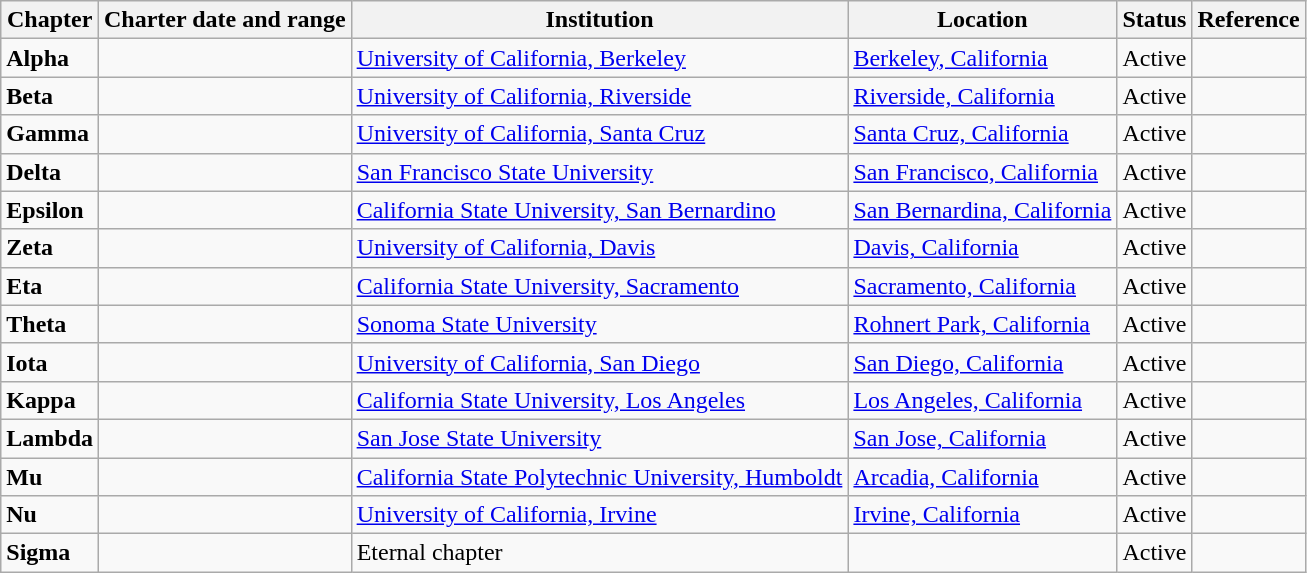<table class="wikitable sortable">
<tr>
<th>Chapter</th>
<th>Charter date and range</th>
<th>Institution</th>
<th>Location</th>
<th>Status</th>
<th>Reference</th>
</tr>
<tr>
<td><strong>Alpha</strong></td>
<td></td>
<td><a href='#'>University of California, Berkeley</a></td>
<td><a href='#'>Berkeley, California</a></td>
<td>Active</td>
<td></td>
</tr>
<tr>
<td><strong>Beta</strong></td>
<td></td>
<td><a href='#'>University of California, Riverside</a></td>
<td><a href='#'>Riverside, California</a></td>
<td>Active</td>
<td></td>
</tr>
<tr>
<td><strong>Gamma</strong></td>
<td></td>
<td><a href='#'>University of California, Santa Cruz</a></td>
<td><a href='#'>Santa Cruz, California</a></td>
<td>Active</td>
<td></td>
</tr>
<tr>
<td><strong>Delta</strong></td>
<td></td>
<td><a href='#'>San Francisco State University</a></td>
<td><a href='#'>San Francisco, California</a></td>
<td>Active</td>
<td></td>
</tr>
<tr>
<td><strong>Epsilon</strong></td>
<td></td>
<td><a href='#'>California State University, San Bernardino</a></td>
<td><a href='#'>San Bernardina, California</a></td>
<td>Active</td>
<td></td>
</tr>
<tr>
<td><strong>Zeta</strong></td>
<td></td>
<td><a href='#'>University of California, Davis</a></td>
<td><a href='#'>Davis, California</a></td>
<td>Active</td>
<td></td>
</tr>
<tr>
<td><strong>Eta</strong></td>
<td></td>
<td><a href='#'>California State University, Sacramento</a></td>
<td><a href='#'>Sacramento, California</a></td>
<td>Active</td>
<td></td>
</tr>
<tr>
<td><strong>Theta</strong></td>
<td></td>
<td><a href='#'>Sonoma State University</a></td>
<td><a href='#'>Rohnert Park, California</a></td>
<td>Active</td>
<td></td>
</tr>
<tr>
<td><strong>Iota</strong></td>
<td></td>
<td><a href='#'>University of California, San Diego</a></td>
<td><a href='#'>San Diego, California</a></td>
<td>Active</td>
<td></td>
</tr>
<tr>
<td><strong>Kappa</strong></td>
<td></td>
<td><a href='#'>California State University, Los Angeles</a></td>
<td><a href='#'>Los Angeles, California</a></td>
<td>Active</td>
<td></td>
</tr>
<tr>
<td><strong>Lambda</strong></td>
<td></td>
<td><a href='#'>San Jose State University</a></td>
<td><a href='#'>San Jose, California</a></td>
<td>Active</td>
<td></td>
</tr>
<tr>
<td><strong>Mu</strong></td>
<td></td>
<td><a href='#'>California State Polytechnic University, Humboldt</a></td>
<td><a href='#'>Arcadia, California</a></td>
<td>Active</td>
<td></td>
</tr>
<tr>
<td><strong>Nu</strong></td>
<td></td>
<td><a href='#'>University of California, Irvine</a></td>
<td><a href='#'>Irvine, California</a></td>
<td>Active</td>
<td></td>
</tr>
<tr>
<td><strong>Sigma</strong></td>
<td></td>
<td>Eternal chapter</td>
<td></td>
<td>Active</td>
<td></td>
</tr>
</table>
